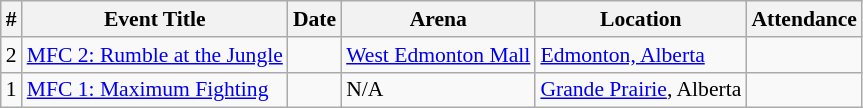<table class="sortable wikitable succession-box" style="font-size:90%;">
<tr>
<th scope="col">#</th>
<th scope="col">Event Title</th>
<th scope="col">Date</th>
<th scope="col">Arena</th>
<th scope="col">Location</th>
<th scope="col">Attendance</th>
</tr>
<tr>
<td align=center>2</td>
<td><a href='#'>MFC 2: Rumble at the Jungle</a></td>
<td></td>
<td><a href='#'>West Edmonton Mall</a></td>
<td><a href='#'>Edmonton, Alberta</a></td>
<td></td>
</tr>
<tr>
<td align=center>1</td>
<td><a href='#'>MFC 1: Maximum Fighting</a></td>
<td></td>
<td>N/A</td>
<td><a href='#'>Grande Prairie</a>, Alberta</td>
<td></td>
</tr>
</table>
